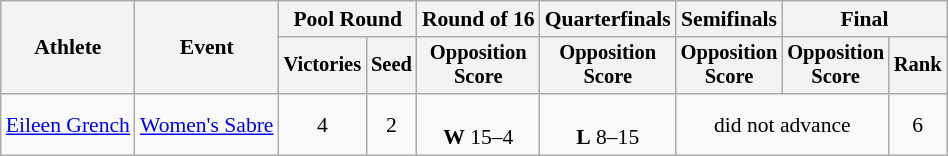<table class=wikitable style="font-size:90%">
<tr>
<th rowspan="2">Athlete</th>
<th rowspan="2">Event</th>
<th colspan=2>Pool Round</th>
<th>Round of 16</th>
<th>Quarterfinals</th>
<th>Semifinals</th>
<th colspan=2>Final</th>
</tr>
<tr style="font-size:95%">
<th>Victories</th>
<th>Seed</th>
<th>Opposition<br>Score</th>
<th>Opposition<br>Score</th>
<th>Opposition<br>Score</th>
<th>Opposition<br>Score</th>
<th>Rank</th>
</tr>
<tr align=center>
<td align=left><a href='#'>Eileen Grench</a></td>
<td align=left><a href='#'>Women's Sabre</a></td>
<td>4</td>
<td>2</td>
<td><br><strong>W</strong> 15–4</td>
<td><br><strong>L</strong> 8–15</td>
<td colspan=2>did not advance</td>
<td>6</td>
</tr>
</table>
